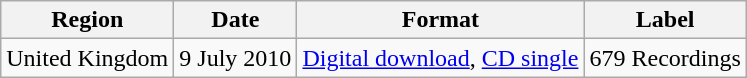<table class="wikitable">
<tr>
<th>Region</th>
<th>Date</th>
<th>Format</th>
<th>Label</th>
</tr>
<tr>
<td rowspan=2>United Kingdom</td>
<td>9 July 2010</td>
<td><a href='#'>Digital download</a>, <a href='#'>CD single</a></td>
<td>679 Recordings</td>
</tr>
</table>
